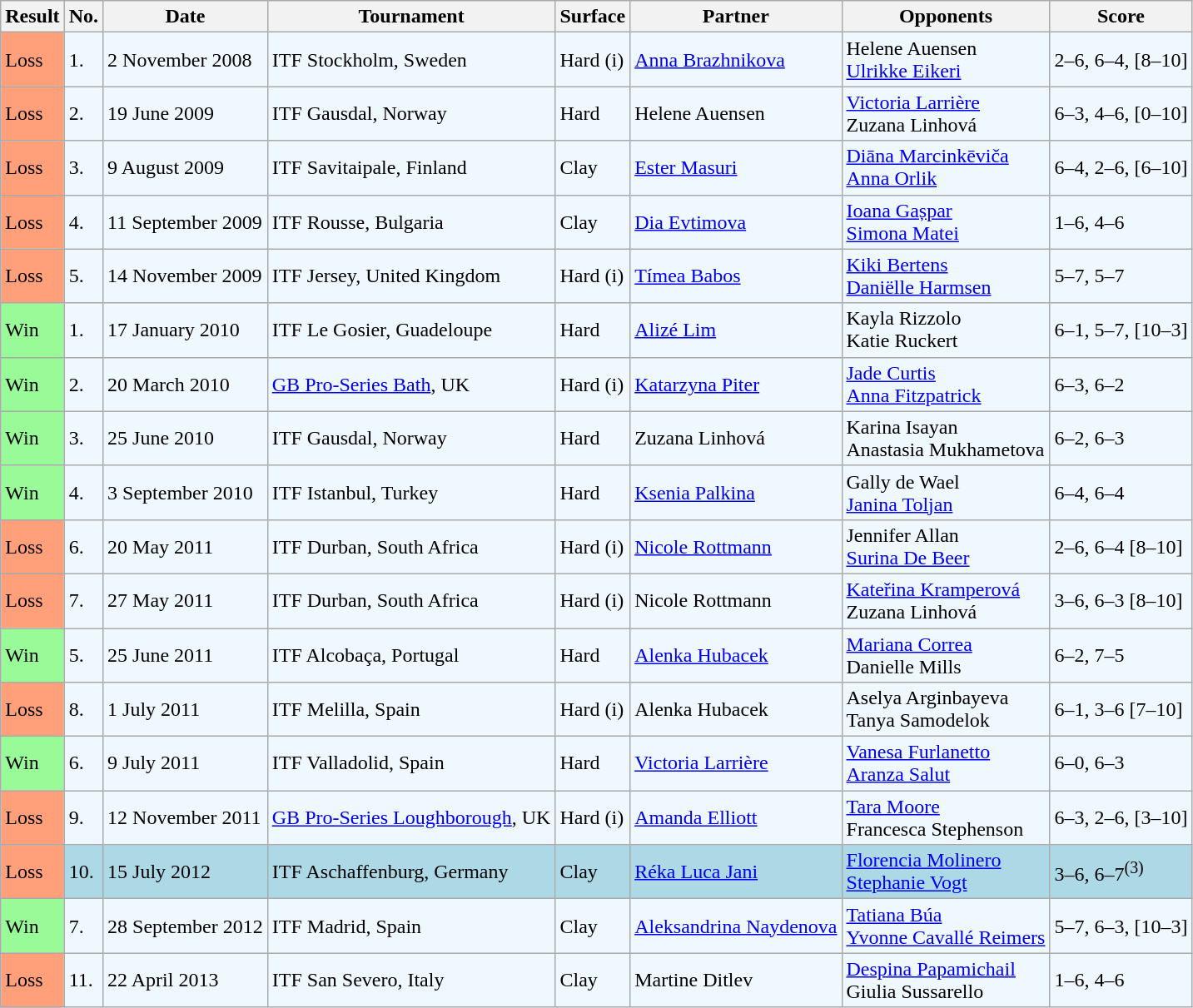<table class="wikitable">
<tr>
<th>Result</th>
<th>No.</th>
<th>Date</th>
<th>Tournament</th>
<th>Surface</th>
<th>Partner</th>
<th>Opponents</th>
<th>Score</th>
</tr>
<tr bgcolor="#f0f8ff">
<td style="background:#ffa07a;">Loss</td>
<td>1.</td>
<td>2 November 2008</td>
<td>ITF Stockholm, Sweden</td>
<td>Hard (i)</td>
<td> <a href='#'>Anna Brazhnikova</a></td>
<td> Helene Auensen <br>  <a href='#'>Ulrikke Eikeri</a></td>
<td>2–6, 6–4, [8–10]</td>
</tr>
<tr bgcolor="#f0f8ff">
<td style="background:#ffa07a;">Loss</td>
<td>2.</td>
<td>19 June 2009</td>
<td>ITF Gausdal, Norway</td>
<td>Hard</td>
<td> Helene Auensen</td>
<td> <a href='#'>Victoria Larrière</a> <br>  Zuzana Linhová</td>
<td>6–3, 4–6, [0–10]</td>
</tr>
<tr bgcolor="#f0f8ff">
<td style="background:#ffa07a;">Loss</td>
<td>3.</td>
<td>9 August 2009</td>
<td>ITF Savitaipale, Finland</td>
<td>Clay</td>
<td> <a href='#'>Ester Masuri</a></td>
<td> <a href='#'>Diāna Marcinkēviča</a> <br>  <a href='#'>Anna Orlik</a></td>
<td>6–4, 2–6, [6–10]</td>
</tr>
<tr bgcolor="#f0f8ff">
<td style="background:#ffa07a;">Loss</td>
<td>4.</td>
<td>11 September 2009</td>
<td>ITF Rousse, Bulgaria</td>
<td>Clay</td>
<td> <a href='#'>Dia Evtimova</a></td>
<td> <a href='#'>Ioana Gașpar</a> <br>  <a href='#'>Simona Matei</a></td>
<td>1–6, 4–6</td>
</tr>
<tr bgcolor="#f0f8ff">
<td style="background:#ffa07a;">Loss</td>
<td>5.</td>
<td>14 November 2009</td>
<td>ITF Jersey, United Kingdom</td>
<td>Hard (i)</td>
<td> <a href='#'>Tímea Babos</a></td>
<td> <a href='#'>Kiki Bertens</a> <br>  <a href='#'>Daniëlle Harmsen</a></td>
<td>5–7, 5–7</td>
</tr>
<tr bgcolor="#f0f8ff">
<td style="background:#98fb98;">Win</td>
<td>1.</td>
<td>17 January 2010</td>
<td>ITF Le Gosier, Guadeloupe</td>
<td>Hard</td>
<td> <a href='#'>Alizé Lim</a></td>
<td> Kayla Rizzolo <br>  Katie Ruckert</td>
<td>6–1, 5–7, [10–3]</td>
</tr>
<tr bgcolor="#f0f8ff">
<td style="background:#98fb98;">Win</td>
<td>2.</td>
<td>20 March 2010</td>
<td><a href='#'>GB Pro-Series Bath</a>, UK</td>
<td>Hard (i)</td>
<td> <a href='#'>Katarzyna Piter</a></td>
<td> <a href='#'>Jade Curtis</a> <br>  <a href='#'>Anna Fitzpatrick</a></td>
<td>6–3, 6–2</td>
</tr>
<tr bgcolor="#f0f8ff">
<td style="background:#98fb98;">Win</td>
<td>3.</td>
<td>25 June 2010</td>
<td>ITF Gausdal, Norway</td>
<td>Hard</td>
<td> Zuzana Linhová</td>
<td> Karina Isayan <br>  Anastasia Mukhametova</td>
<td>6–2, 6–3</td>
</tr>
<tr bgcolor="#f0f8ff">
<td style="background:#98fb98;">Win</td>
<td>4.</td>
<td>3 September 2010</td>
<td>ITF Istanbul, Turkey</td>
<td>Hard</td>
<td> <a href='#'>Ksenia Palkina</a></td>
<td> Gally de Wael <br>  <a href='#'>Janina Toljan</a></td>
<td>6–4, 6–4</td>
</tr>
<tr bgcolor="#f0f8ff">
<td style="background:#ffa07a;">Loss</td>
<td>6.</td>
<td>20 May 2011</td>
<td>ITF Durban, South Africa</td>
<td>Hard (i)</td>
<td> <a href='#'>Nicole Rottmann</a></td>
<td> Jennifer Allan <br>  <a href='#'>Surina De Beer</a></td>
<td>2–6, 6–4 [8–10]</td>
</tr>
<tr bgcolor="#f0f8ff">
<td style="background:#ffa07a;">Loss</td>
<td>7.</td>
<td>27 May 2011</td>
<td>ITF Durban, South Africa</td>
<td>Hard (i)</td>
<td> Nicole Rottmann</td>
<td> <a href='#'>Kateřina Kramperová</a> <br>  Zuzana Linhová</td>
<td>3–6, 6–3 [8–10]</td>
</tr>
<tr bgcolor="#f0f8ff">
<td style="background:#98fb98;">Win</td>
<td>5.</td>
<td>25 June 2011</td>
<td>ITF Alcobaça, Portugal</td>
<td>Hard</td>
<td> <a href='#'>Alenka Hubacek</a></td>
<td> <a href='#'>Mariana Correa</a> <br>  Danielle Mills</td>
<td>6–2, 7–5</td>
</tr>
<tr bgcolor="#f0f8ff">
<td style="background:#ffa07a;">Loss</td>
<td>8.</td>
<td>1 July 2011</td>
<td>ITF Melilla, Spain</td>
<td>Hard (i)</td>
<td> Alenka Hubacek</td>
<td> Aselya Arginbayeva <br>  Tanya Samodelok</td>
<td>6–1, 3–6 [7–10]</td>
</tr>
<tr bgcolor="#f0f8ff">
<td style="background:#98fb98;">Win</td>
<td>6.</td>
<td>9 July 2011</td>
<td>ITF Valladolid, Spain</td>
<td>Hard</td>
<td> <a href='#'>Victoria Larrière</a></td>
<td> <a href='#'>Vanesa Furlanetto</a> <br>  <a href='#'>Aranza Salut</a></td>
<td>6–0, 6–3</td>
</tr>
<tr bgcolor="#f0f8ff">
<td style="background:#ffa07a;">Loss</td>
<td>9.</td>
<td>12 November 2011</td>
<td><a href='#'>GB Pro-Series Loughborough</a>, UK</td>
<td>Hard (i)</td>
<td> <a href='#'>Amanda Elliott</a></td>
<td> <a href='#'>Tara Moore</a> <br>  Francesca Stephenson</td>
<td>6–3, 2–6, [3–10]</td>
</tr>
<tr bgcolor=lightblue>
<td style="background:#ffa07a;">Loss</td>
<td>10.</td>
<td>15 July 2012</td>
<td>ITF Aschaffenburg, Germany</td>
<td>Clay</td>
<td> <a href='#'>Réka Luca Jani</a></td>
<td> <a href='#'>Florencia Molinero</a> <br>  <a href='#'>Stephanie Vogt</a></td>
<td>3–6, 6–7<sup>(3)</sup></td>
</tr>
<tr bgcolor="#f0f8ff">
<td style="background:#98fb98;">Win</td>
<td>7.</td>
<td>28 September 2012</td>
<td>ITF Madrid, Spain</td>
<td>Clay</td>
<td> <a href='#'>Aleksandrina Naydenova</a></td>
<td> <a href='#'>Tatiana Búa</a> <br>  <a href='#'>Yvonne Cavallé Reimers</a></td>
<td>5–7, 6–3, [10–3]</td>
</tr>
<tr style="background:#f0f8ff;">
<td style="background:#ffa07a;">Loss</td>
<td>11.</td>
<td>22 April 2013</td>
<td>ITF San Severo, Italy</td>
<td>Clay</td>
<td> Martine Ditlev</td>
<td> <a href='#'>Despina Papamichail</a> <br>  Giulia Sussarello</td>
<td>1–6, 4–6</td>
</tr>
</table>
